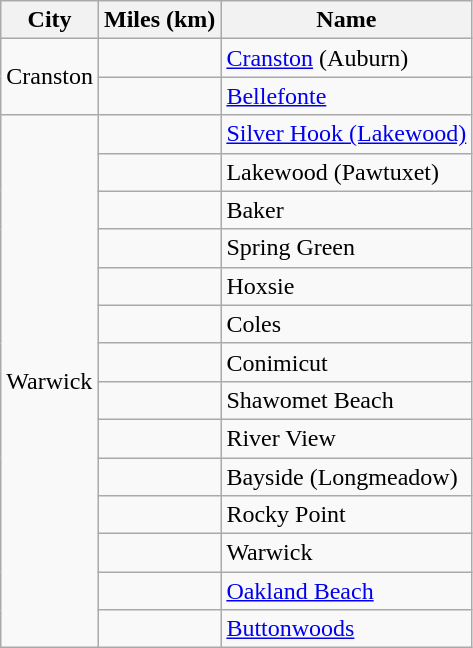<table class="wikitable">
<tr>
<th>City</th>
<th>Miles (km)</th>
<th>Name</th>
</tr>
<tr>
<td rowspan=2>Cranston</td>
<td></td>
<td><a href='#'>Cranston</a> (Auburn)</td>
</tr>
<tr>
<td></td>
<td><a href='#'>Bellefonte</a></td>
</tr>
<tr>
<td rowspan=15>Warwick</td>
<td></td>
<td><a href='#'>Silver Hook (Lakewood)</a></td>
</tr>
<tr>
<td></td>
<td>Lakewood (Pawtuxet)</td>
</tr>
<tr>
<td></td>
<td>Baker</td>
</tr>
<tr>
<td></td>
<td>Spring Green</td>
</tr>
<tr>
<td></td>
<td>Hoxsie</td>
</tr>
<tr>
<td></td>
<td>Coles</td>
</tr>
<tr>
<td></td>
<td>Conimicut</td>
</tr>
<tr>
<td></td>
<td>Shawomet Beach</td>
</tr>
<tr>
<td></td>
<td>River View</td>
</tr>
<tr>
<td></td>
<td>Bayside (Longmeadow)</td>
</tr>
<tr>
<td></td>
<td>Rocky Point</td>
</tr>
<tr>
<td></td>
<td>Warwick</td>
</tr>
<tr>
<td></td>
<td><a href='#'>Oakland Beach</a></td>
</tr>
<tr>
<td></td>
<td><a href='#'>Buttonwoods</a></td>
</tr>
</table>
